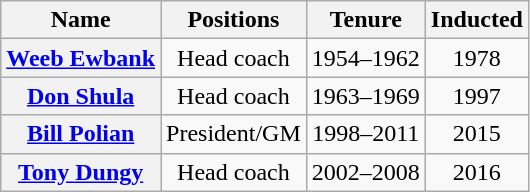<table class="wikitable plainrowheaders" style="text-align:center">
<tr>
<th scope="col">Name</th>
<th scope="col">Positions</th>
<th scope="col">Tenure</th>
<th scope="col">Inducted</th>
</tr>
<tr>
<th scope="row"><a href='#'>Weeb Ewbank</a></th>
<td>Head coach</td>
<td>1954–1962</td>
<td>1978</td>
</tr>
<tr>
<th scope="row"><a href='#'>Don Shula</a></th>
<td>Head coach</td>
<td>1963–1969</td>
<td>1997</td>
</tr>
<tr>
<th scope="row"><a href='#'>Bill Polian</a></th>
<td>President/GM</td>
<td>1998–2011</td>
<td>2015</td>
</tr>
<tr>
<th scope="row"><a href='#'>Tony Dungy</a></th>
<td>Head coach</td>
<td>2002–2008</td>
<td>2016</td>
</tr>
</table>
